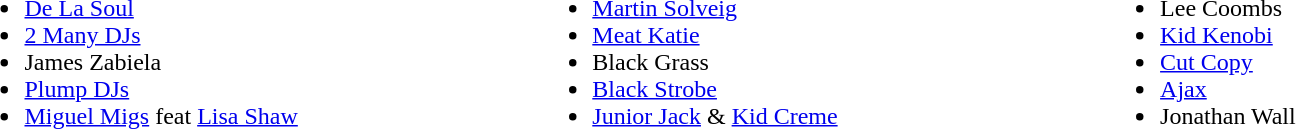<table width=90%|>
<tr>
<td width=33%><br><ul><li><a href='#'>De La Soul</a></li><li><a href='#'>2 Many DJs</a></li><li>James Zabiela</li><li><a href='#'>Plump DJs</a></li><li><a href='#'>Miguel Migs</a> feat <a href='#'>Lisa Shaw</a></li></ul></td>
<td width=33%><br><ul><li><a href='#'>Martin Solveig</a></li><li><a href='#'>Meat Katie</a></li><li>Black Grass</li><li><a href='#'>Black Strobe</a></li><li><a href='#'>Junior Jack</a> & <a href='#'>Kid Creme</a></li></ul></td>
<td width=33%><br><ul><li>Lee Coombs</li><li><a href='#'>Kid Kenobi</a></li><li><a href='#'>Cut Copy</a></li><li><a href='#'>Ajax</a></li><li>Jonathan Wall</li></ul></td>
</tr>
</table>
